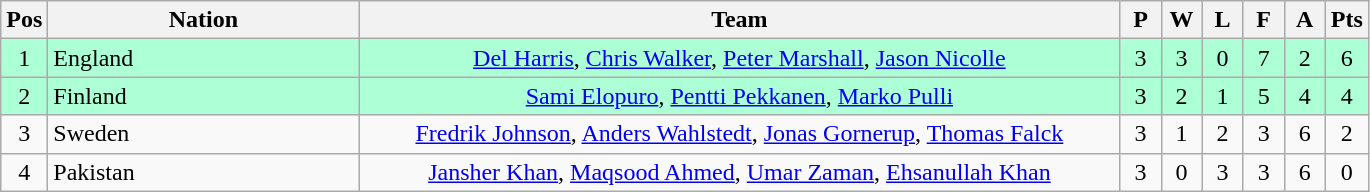<table class="wikitable" style="font-size: 100%">
<tr>
<th width=20>Pos</th>
<th width=200>Nation</th>
<th width=500>Team</th>
<th width=20>P</th>
<th width=20>W</th>
<th width=20>L</th>
<th width=20>F</th>
<th width=20>A</th>
<th width=20>Pts</th>
</tr>
<tr align=center style="background: #ADFFD6;">
<td>1</td>
<td align="left"> England</td>
<td><a href='#'>Del Harris</a>, <a href='#'>Chris Walker</a>, <a href='#'>Peter Marshall</a>, <a href='#'>Jason Nicolle</a></td>
<td>3</td>
<td>3</td>
<td>0</td>
<td>7</td>
<td>2</td>
<td>6</td>
</tr>
<tr align=center style="background: #ADFFD6;">
<td>2</td>
<td align="left"> Finland</td>
<td><a href='#'>Sami Elopuro</a>, <a href='#'>Pentti Pekkanen</a>, <a href='#'>Marko Pulli</a></td>
<td>3</td>
<td>2</td>
<td>1</td>
<td>5</td>
<td>4</td>
<td>4</td>
</tr>
<tr align=center>
<td>3</td>
<td align="left"> Sweden</td>
<td><a href='#'>Fredrik Johnson</a>, <a href='#'>Anders Wahlstedt</a>, <a href='#'>Jonas Gornerup</a>, <a href='#'>Thomas Falck</a></td>
<td>3</td>
<td>1</td>
<td>2</td>
<td>3</td>
<td>6</td>
<td>2</td>
</tr>
<tr align=center>
<td>4</td>
<td align="left"> Pakistan</td>
<td><a href='#'>Jansher Khan</a>, <a href='#'>Maqsood Ahmed</a>, <a href='#'>Umar Zaman</a>, <a href='#'>Ehsanullah Khan</a></td>
<td>3</td>
<td>0</td>
<td>3</td>
<td>3</td>
<td>6</td>
<td>0</td>
</tr>
</table>
